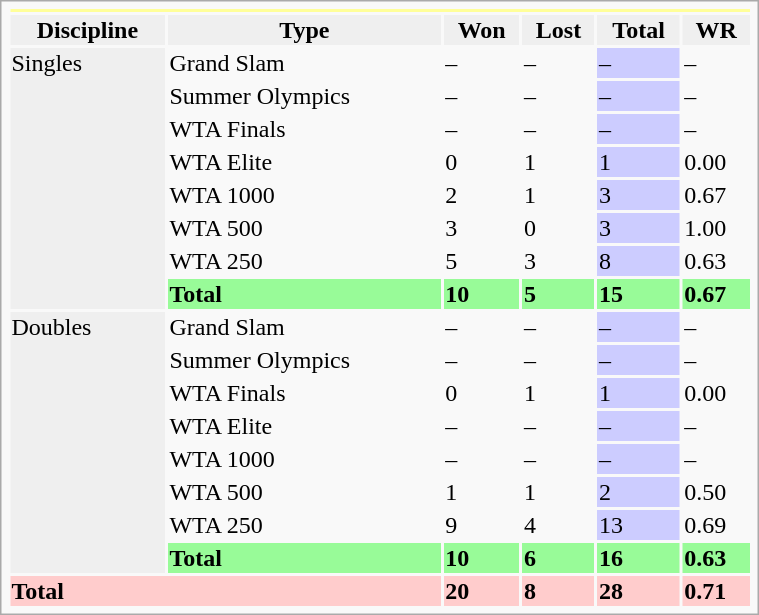<table class="infobox vcard vevent nowrap" width=40%>
<tr bgcolor=FFFF99>
<th colspan=6></th>
</tr>
<tr style=background:#efefef;font-weight:bold>
<th>Discipline</th>
<th>Type</th>
<th>Won</th>
<th>Lost</th>
<th>Total</th>
<th>WR</th>
</tr>
<tr>
<td rowspan="8" bgcolor="efefef">Singles</td>
<td>Grand Slam</td>
<td>–</td>
<td>–</td>
<td bgcolor=#ccccff>–</td>
<td>–</td>
</tr>
<tr>
<td>Summer Olympics</td>
<td>–</td>
<td>–</td>
<td bgcolor=#ccccff>–</td>
<td>–</td>
</tr>
<tr>
<td>WTA Finals</td>
<td>–</td>
<td>–</td>
<td bgcolor="#ccccff">–</td>
<td>–</td>
</tr>
<tr>
<td>WTA Elite</td>
<td>0</td>
<td>1</td>
<td bgcolor=#ccccff>1</td>
<td>0.00</td>
</tr>
<tr>
<td>WTA 1000</td>
<td>2</td>
<td>1</td>
<td bgcolor="#ccccff">3</td>
<td>0.67</td>
</tr>
<tr>
<td>WTA 500</td>
<td>3</td>
<td>0</td>
<td bgcolor="#ccccff">3</td>
<td>1.00</td>
</tr>
<tr>
<td>WTA 250</td>
<td>5</td>
<td>3</td>
<td bgcolor=#ccccff>8</td>
<td>0.63</td>
</tr>
<tr style="background:#98FB98;font-weight:bold">
<td>Total</td>
<td><strong>10</strong></td>
<td><strong>5</strong></td>
<td><strong>15</strong></td>
<td><strong>0.67</strong></td>
</tr>
<tr>
<td rowspan="8" bgcolor="efefef">Doubles</td>
<td>Grand Slam</td>
<td>–</td>
<td>–</td>
<td bgcolor="#ccccff">–</td>
<td>–</td>
</tr>
<tr>
<td>Summer Olympics</td>
<td>–</td>
<td>–</td>
<td bgcolor=#ccccff>–</td>
<td>–</td>
</tr>
<tr>
<td>WTA Finals</td>
<td>0</td>
<td>1</td>
<td bgcolor=#ccccff>1</td>
<td>0.00</td>
</tr>
<tr>
<td>WTA Elite</td>
<td>–</td>
<td>–</td>
<td bgcolor=#ccccff>–</td>
<td>–</td>
</tr>
<tr>
<td>WTA 1000</td>
<td>–</td>
<td>–</td>
<td bgcolor="#ccccff">–</td>
<td>–</td>
</tr>
<tr>
<td>WTA 500</td>
<td>1</td>
<td>1</td>
<td bgcolor="#ccccff">2</td>
<td>0.50</td>
</tr>
<tr>
<td>WTA 250</td>
<td>9</td>
<td>4</td>
<td bgcolor=#ccccff>13</td>
<td>0.69</td>
</tr>
<tr style=background:#98FB98;font-weight:bold>
<td><strong>Total</strong></td>
<td><strong>10</strong></td>
<td><strong>6</strong></td>
<td><strong>16</strong></td>
<td><strong>0.63</strong></td>
</tr>
<tr style=background:#FCC;font-weight:bold>
<td colspan=2><strong>Total</strong></td>
<td><strong>20</strong></td>
<td><strong>8</strong></td>
<td><strong>28</strong></td>
<td><strong>0.71</strong></td>
</tr>
</table>
